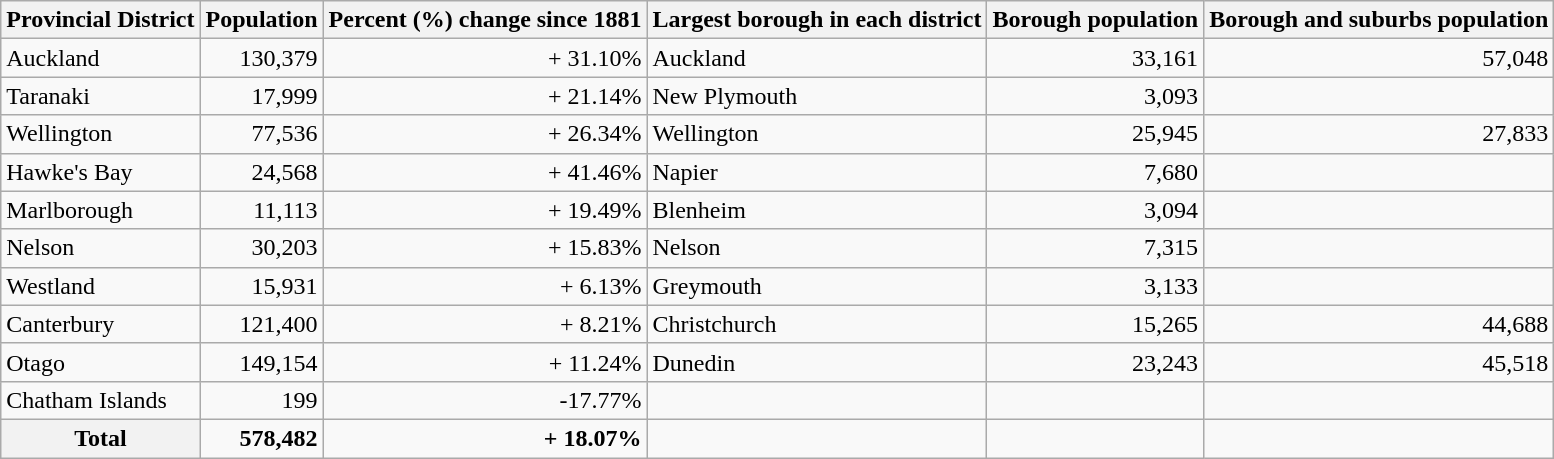<table class="wikitable" style="text-align:right">
<tr>
<th>Provincial District</th>
<th>Population</th>
<th>Percent (%) change since 1881</th>
<th>Largest borough in each district</th>
<th>Borough population</th>
<th>Borough and suburbs population</th>
</tr>
<tr>
<td align="left">Auckland</td>
<td>130,379</td>
<td>+ 31.10%</td>
<td align="left">Auckland</td>
<td>33,161</td>
<td>57,048</td>
</tr>
<tr>
<td align="left">Taranaki</td>
<td>17,999</td>
<td>+ 21.14%</td>
<td align="left">New Plymouth</td>
<td>3,093</td>
<td></td>
</tr>
<tr>
<td align="left">Wellington</td>
<td>77,536</td>
<td>+ 26.34%</td>
<td align="left">Wellington</td>
<td>25,945</td>
<td>27,833</td>
</tr>
<tr>
<td align="left">Hawke's Bay</td>
<td>24,568</td>
<td>+ 41.46%</td>
<td align="left">Napier</td>
<td>7,680</td>
<td></td>
</tr>
<tr>
<td align="left">Marlborough</td>
<td>11,113</td>
<td>+ 19.49%</td>
<td align="left">Blenheim</td>
<td>3,094</td>
<td></td>
</tr>
<tr>
<td align="left">Nelson</td>
<td>30,203</td>
<td>+ 15.83%</td>
<td align="left">Nelson</td>
<td>7,315</td>
<td></td>
</tr>
<tr>
<td align="left">Westland</td>
<td>15,931</td>
<td>+ 6.13%</td>
<td align="left">Greymouth</td>
<td>3,133</td>
<td></td>
</tr>
<tr>
<td align="left">Canterbury</td>
<td>121,400</td>
<td>+ 8.21%</td>
<td align="left">Christchurch</td>
<td>15,265</td>
<td>44,688</td>
</tr>
<tr>
<td align="left">Otago</td>
<td>149,154</td>
<td>+ 11.24%</td>
<td align="left">Dunedin</td>
<td>23,243</td>
<td>45,518</td>
</tr>
<tr>
<td align="left">Chatham Islands</td>
<td>199</td>
<td>-17.77%</td>
<td></td>
<td></td>
<td></td>
</tr>
<tr>
<th>Total</th>
<td><strong>578,482</strong></td>
<td><strong>+ 18.07%</strong></td>
<td></td>
<td></td>
</tr>
</table>
